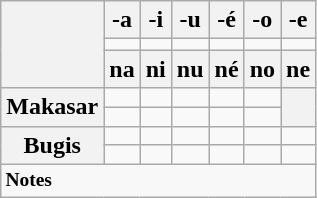<table class="wikitable">
<tr>
<th rowspan=3 style="text-align: center;"></th>
<th>-a</th>
<th>-i</th>
<th>-u</th>
<th>-é</th>
<th>-o</th>
<th>-e</th>
</tr>
<tr>
<td></td>
<td></td>
<td></td>
<td></td>
<td></td>
<td></td>
</tr>
<tr>
<th>na</th>
<th>ni</th>
<th>nu</th>
<th>né</th>
<th>no</th>
<th>ne</th>
</tr>
<tr>
<th rowspan=2 style="text-align: center;">Makasar</th>
<td></td>
<td></td>
<td></td>
<td></td>
<td></td>
<th rowspan=2></th>
</tr>
<tr>
<td style="text-align: center;"></td>
<td style="text-align: center;"></td>
<td style="text-align: center;"></td>
<td style="text-align: center;"></td>
<td style="text-align: center;"></td>
</tr>
<tr>
<th rowspan=2 style="text-align: center;">Bugis</th>
<td></td>
<td></td>
<td></td>
<td></td>
<td></td>
<td></td>
</tr>
<tr>
<td style="text-align: center;"></td>
<td style="text-align: center;"></td>
<td style="text-align: center;"></td>
<td style="text-align: center;"></td>
<td style="text-align: center;"></td>
<td style="text-align: center;"></td>
</tr>
<tr>
<td colspan="7" style="background:#F8F8F8;font-size:small;text-align:left"><strong>Notes</strong><br></td>
</tr>
</table>
